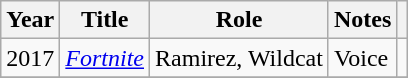<table class="wikitable sortable">
<tr>
<th>Year</th>
<th>Title</th>
<th>Role</th>
<th class="unsortable">Notes</th>
<th class="unsortable"></th>
</tr>
<tr>
<td>2017</td>
<td><em><a href='#'>Fortnite</a></em></td>
<td>Ramirez, Wildcat</td>
<td>Voice</td>
<td></td>
</tr>
<tr>
</tr>
</table>
